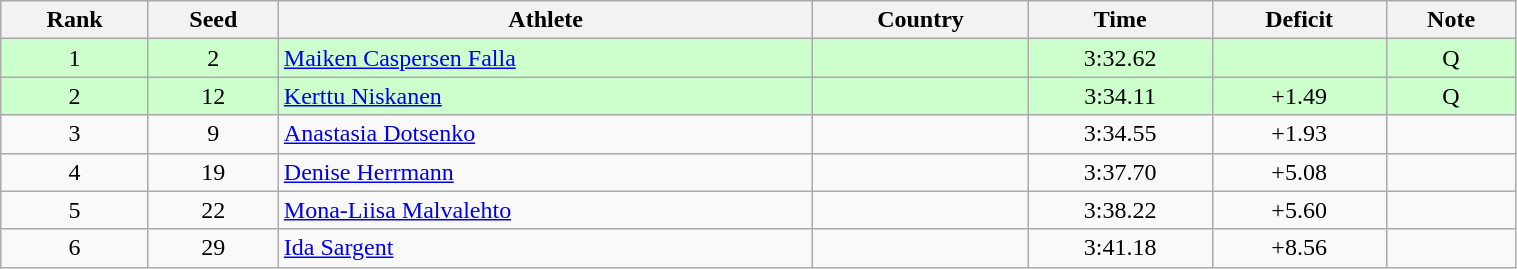<table class="wikitable sortable" style="text-align:center" width=80%>
<tr>
<th>Rank</th>
<th>Seed</th>
<th>Athlete</th>
<th>Country</th>
<th>Time</th>
<th>Deficit</th>
<th>Note</th>
</tr>
<tr bgcolor=ccffcc>
<td>1</td>
<td>2</td>
<td align=left><a href='#'>Maiken Caspersen Falla</a></td>
<td align=left></td>
<td>3:32.62</td>
<td></td>
<td>Q</td>
</tr>
<tr bgcolor=ccffcc>
<td>2</td>
<td>12</td>
<td align=left><a href='#'>Kerttu Niskanen</a></td>
<td align=left></td>
<td>3:34.11</td>
<td>+1.49</td>
<td>Q</td>
</tr>
<tr>
<td>3</td>
<td>9</td>
<td align=left><a href='#'>Anastasia Dotsenko</a></td>
<td align=left></td>
<td>3:34.55</td>
<td>+1.93</td>
<td></td>
</tr>
<tr>
<td>4</td>
<td>19</td>
<td align=left><a href='#'>Denise Herrmann</a></td>
<td align=left></td>
<td>3:37.70</td>
<td>+5.08</td>
<td></td>
</tr>
<tr>
<td>5</td>
<td>22</td>
<td align=left><a href='#'>Mona-Liisa Malvalehto</a></td>
<td align=left></td>
<td>3:38.22</td>
<td>+5.60</td>
<td></td>
</tr>
<tr>
<td>6</td>
<td>29</td>
<td align=left><a href='#'>Ida Sargent</a></td>
<td align=left></td>
<td>3:41.18</td>
<td>+8.56</td>
<td></td>
</tr>
</table>
